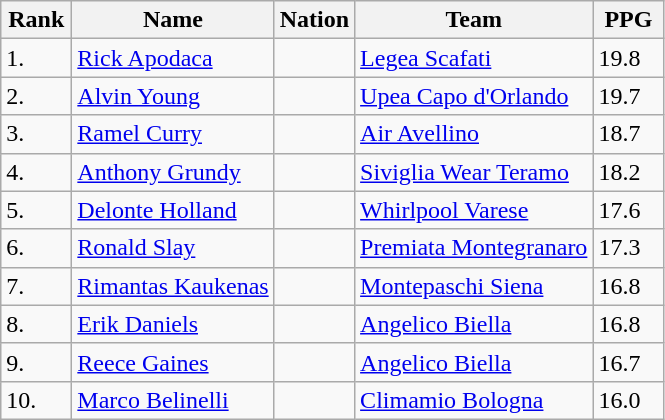<table class="wikitable">
<tr>
<th width=40>Rank</th>
<th>Name</th>
<th width=40>Nation</th>
<th>Team</th>
<th width=40>PPG</th>
</tr>
<tr>
<td>1.</td>
<td><a href='#'>Rick Apodaca</a></td>
<td></td>
<td><a href='#'>Legea Scafati</a></td>
<td>19.8</td>
</tr>
<tr>
<td>2.</td>
<td><a href='#'>Alvin Young</a></td>
<td></td>
<td><a href='#'>Upea Capo d'Orlando</a></td>
<td>19.7</td>
</tr>
<tr>
<td>3.</td>
<td><a href='#'>Ramel Curry</a></td>
<td></td>
<td><a href='#'>Air Avellino</a></td>
<td>18.7</td>
</tr>
<tr>
<td>4.</td>
<td><a href='#'>Anthony Grundy</a></td>
<td></td>
<td><a href='#'>Siviglia Wear Teramo</a></td>
<td>18.2</td>
</tr>
<tr>
<td>5.</td>
<td><a href='#'>Delonte Holland</a></td>
<td></td>
<td><a href='#'>Whirlpool Varese</a></td>
<td>17.6</td>
</tr>
<tr>
<td>6.</td>
<td><a href='#'>Ronald Slay</a></td>
<td></td>
<td><a href='#'>Premiata Montegranaro</a></td>
<td>17.3</td>
</tr>
<tr>
<td>7.</td>
<td><a href='#'>Rimantas Kaukenas</a></td>
<td></td>
<td><a href='#'>Montepaschi Siena</a></td>
<td>16.8</td>
</tr>
<tr>
<td>8.</td>
<td><a href='#'>Erik Daniels</a></td>
<td></td>
<td><a href='#'>Angelico Biella</a></td>
<td>16.8</td>
</tr>
<tr>
<td>9.</td>
<td><a href='#'>Reece Gaines</a></td>
<td></td>
<td><a href='#'>Angelico Biella</a></td>
<td>16.7</td>
</tr>
<tr>
<td>10.</td>
<td><a href='#'>Marco Belinelli</a></td>
<td></td>
<td><a href='#'>Climamio Bologna</a></td>
<td>16.0</td>
</tr>
</table>
